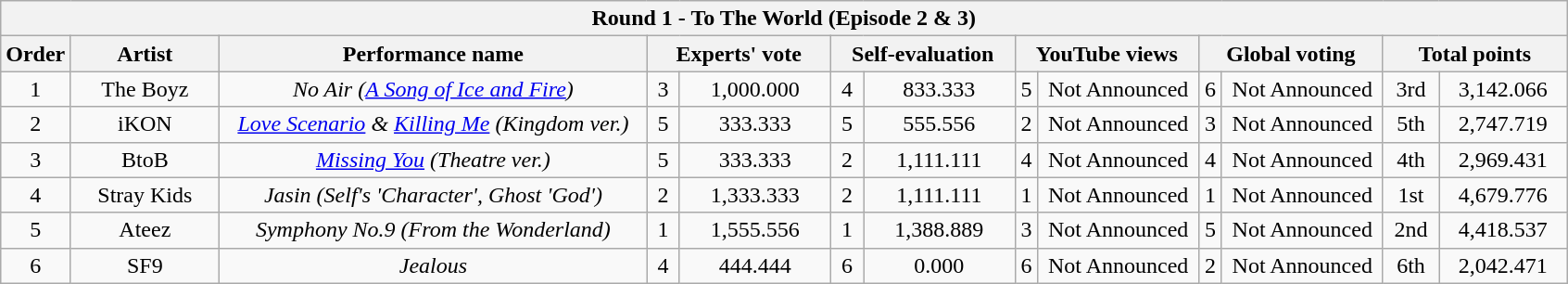<table class="wikitable sortable" style="text-align:center">
<tr>
<th colspan="13">Round 1 - To The World (Episode 2 & 3)</th>
</tr>
<tr>
<th width="10">Order</th>
<th width="100">Artist</th>
<th width="300">Performance name</th>
<th colspan="2" width="125">Experts' vote</th>
<th colspan="2" width="125">Self-evaluation</th>
<th colspan="2" width="125">YouTube views</th>
<th colspan="2" width="125">Global voting</th>
<th colspan="2" width="125">Total points</th>
</tr>
<tr>
<td>1</td>
<td>The Boyz</td>
<td><em>No Air (<a href='#'>A Song of Ice and Fire</a>)</em></td>
<td>3</td>
<td>1,000.000</td>
<td>4</td>
<td>833.333</td>
<td>5</td>
<td>Not Announced</td>
<td>6</td>
<td>Not Announced</td>
<td>3rd</td>
<td>3,142.066</td>
</tr>
<tr>
<td>2</td>
<td>iKON</td>
<td><em><a href='#'>Love Scenario</a> & <a href='#'>Killing Me</a> (Kingdom ver.)</em></td>
<td>5</td>
<td>333.333</td>
<td>5</td>
<td>555.556</td>
<td>2</td>
<td>Not Announced</td>
<td>3</td>
<td>Not Announced</td>
<td>5th</td>
<td>2,747.719</td>
</tr>
<tr>
<td>3</td>
<td>BtoB</td>
<td><em><a href='#'>Missing You</a> (Theatre ver.)</em></td>
<td>5</td>
<td>333.333</td>
<td>2</td>
<td>1,111.111</td>
<td>4</td>
<td>Not Announced</td>
<td>4</td>
<td>Not Announced</td>
<td>4th</td>
<td>2,969.431</td>
</tr>
<tr>
<td>4</td>
<td>Stray Kids</td>
<td><em>Jasin (Self's 'Character', Ghost 'God')</em></td>
<td>2</td>
<td>1,333.333</td>
<td>2</td>
<td>1,111.111</td>
<td>1</td>
<td>Not Announced</td>
<td>1</td>
<td>Not Announced</td>
<td>1st</td>
<td>4,679.776</td>
</tr>
<tr>
<td>5</td>
<td>Ateez</td>
<td><em>Symphony No.9 (From the Wonderland)</em></td>
<td>1</td>
<td>1,555.556</td>
<td>1</td>
<td>1,388.889</td>
<td>3</td>
<td>Not Announced</td>
<td>5</td>
<td>Not Announced</td>
<td>2nd</td>
<td>4,418.537</td>
</tr>
<tr>
<td>6</td>
<td>SF9</td>
<td><em>Jealous</em></td>
<td>4</td>
<td>444.444</td>
<td>6</td>
<td>0.000</td>
<td>6</td>
<td>Not Announced</td>
<td>2</td>
<td>Not Announced</td>
<td>6th</td>
<td>2,042.471</td>
</tr>
</table>
